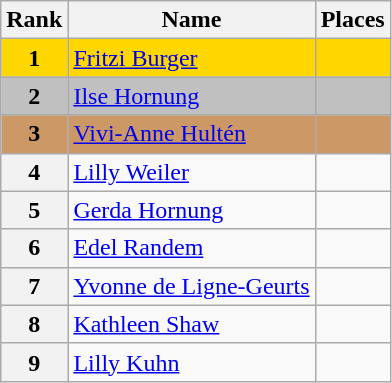<table class="wikitable">
<tr>
<th>Rank</th>
<th>Name</th>
<th>Places</th>
</tr>
<tr bgcolor="gold">
<td align="center"><strong>1</strong></td>
<td> <a href='#'>Fritzi Burger</a></td>
<td></td>
</tr>
<tr bgcolor="silver">
<td align="center"><strong>2</strong></td>
<td> <a href='#'>Ilse Hornung</a></td>
<td></td>
</tr>
<tr bgcolor="cc9966">
<td align="center"><strong>3</strong></td>
<td> <a href='#'>Vivi-Anne Hultén</a></td>
<td></td>
</tr>
<tr>
<th>4</th>
<td> <a href='#'>Lilly Weiler</a></td>
<td></td>
</tr>
<tr>
<th>5</th>
<td> <a href='#'>Gerda Hornung</a></td>
<td></td>
</tr>
<tr>
<th>6</th>
<td> <a href='#'>Edel Randem</a></td>
<td></td>
</tr>
<tr>
<th>7</th>
<td> <a href='#'>Yvonne de Ligne-Geurts</a></td>
<td></td>
</tr>
<tr>
<th>8</th>
<td> <a href='#'>Kathleen Shaw</a></td>
<td></td>
</tr>
<tr>
<th>9</th>
<td> <a href='#'>Lilly Kuhn</a></td>
<td></td>
</tr>
</table>
